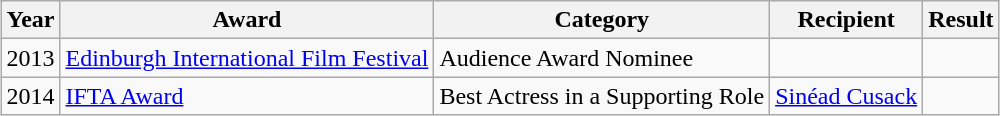<table class="wikitable sortable" style="margin:1em auto;">
<tr>
<th>Year</th>
<th>Award</th>
<th>Category</th>
<th>Recipient</th>
<th>Result</th>
</tr>
<tr>
<td>2013</td>
<td><a href='#'>Edinburgh International Film Festival</a></td>
<td>Audience Award Nominee</td>
<td></td>
<td></td>
</tr>
<tr>
<td>2014</td>
<td><a href='#'>IFTA Award</a></td>
<td>Best Actress in a Supporting Role</td>
<td><a href='#'>Sinéad Cusack</a></td>
<td></td>
</tr>
</table>
